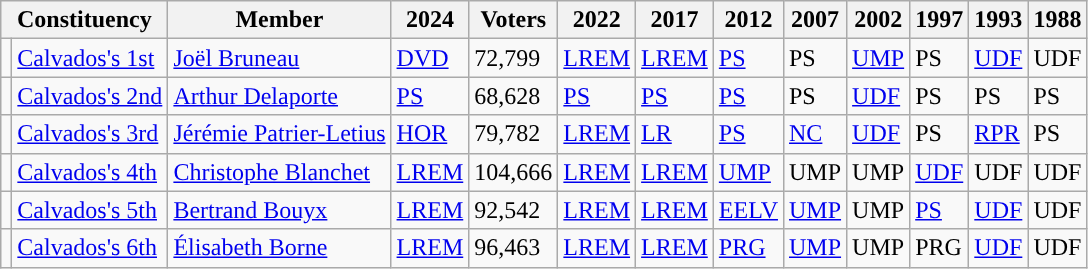<table class="wikitable sortable">
<tr>
<th colspan="2">Constituency</th>
<th>Member</th>
<th>2024</th>
<th>Voters</th>
<th>2022</th>
<th>2017</th>
<th>2012</th>
<th>2007</th>
<th>2002</th>
<th>1997</th>
<th>1993</th>
<th>1988</th>
</tr>
<tr>
<td style="background-color: "></td>
<td><a href='#'>Calvados's 1st</a></td>
<td><a href='#'>Joël Bruneau</a></td>
<td><a href='#'>DVD</a></td>
<td>72,799</td>
<td><a href='#'>LREM</a></td>
<td><a href='#'>LREM</a></td>
<td bgcolor=><a href='#'>PS</a></td>
<td bgcolor=>PS</td>
<td bgcolor=><a href='#'>UMP</a></td>
<td bgcolor=>PS</td>
<td bgcolor=><a href='#'>UDF</a></td>
<td bgcolor=>UDF</td>
</tr>
<tr>
<td style="background-color: "></td>
<td><a href='#'>Calvados's 2nd</a></td>
<td><a href='#'>Arthur Delaporte</a></td>
<td><a href='#'>PS</a></td>
<td>68,628</td>
<td><a href='#'>PS</a></td>
<td><a href='#'>PS</a></td>
<td bgcolor=><a href='#'>PS</a></td>
<td bgcolor=>PS</td>
<td bgcolor=><a href='#'>UDF</a></td>
<td bgcolor=>PS</td>
<td bgcolor=>PS</td>
<td bgcolor=>PS</td>
</tr>
<tr>
<td style="background-color: "></td>
<td><a href='#'>Calvados's 3rd</a></td>
<td><a href='#'>Jérémie Patrier-Letius</a></td>
<td><a href='#'>HOR</a></td>
<td>79,782</td>
<td><a href='#'>LREM</a></td>
<td><a href='#'>LR</a></td>
<td bgcolor=><a href='#'>PS</a></td>
<td bgcolor=><a href='#'>NC</a></td>
<td bgcolor=><a href='#'>UDF</a></td>
<td bgcolor=>PS</td>
<td bgcolor=><a href='#'>RPR</a></td>
<td bgcolor=>PS</td>
</tr>
<tr>
<td style="background-color: "></td>
<td><a href='#'>Calvados's 4th</a></td>
<td><a href='#'>Christophe Blanchet</a></td>
<td><a href='#'>LREM</a></td>
<td>104,666</td>
<td><a href='#'>LREM</a></td>
<td><a href='#'>LREM</a></td>
<td bgcolor=><a href='#'>UMP</a></td>
<td bgcolor=>UMP</td>
<td bgcolor=>UMP</td>
<td bgcolor=><a href='#'>UDF</a></td>
<td bgcolor=>UDF</td>
<td bgcolor=>UDF</td>
</tr>
<tr>
<td style="background-color: "></td>
<td><a href='#'>Calvados's 5th</a></td>
<td><a href='#'>Bertrand Bouyx</a></td>
<td><a href='#'>LREM</a></td>
<td>92,542</td>
<td><a href='#'>LREM</a></td>
<td><a href='#'>LREM</a></td>
<td bgcolor=><a href='#'>EELV</a></td>
<td bgcolor=><a href='#'>UMP</a></td>
<td bgcolor=>UMP</td>
<td bgcolor=><a href='#'>PS</a></td>
<td bgcolor=><a href='#'>UDF</a></td>
<td bgcolor=>UDF</td>
</tr>
<tr>
<td style="background-color: "></td>
<td><a href='#'>Calvados's 6th</a></td>
<td><a href='#'>Élisabeth Borne</a></td>
<td><a href='#'>LREM</a></td>
<td>96,463</td>
<td><a href='#'>LREM</a></td>
<td><a href='#'>LREM</a></td>
<td bgcolor=><a href='#'>PRG</a></td>
<td bgcolor=><a href='#'>UMP</a></td>
<td bgcolor=>UMP</td>
<td bgcolor=>PRG</td>
<td bgcolor=><a href='#'>UDF</a></td>
<td bgcolor=>UDF</td>
</tr>
</table>
